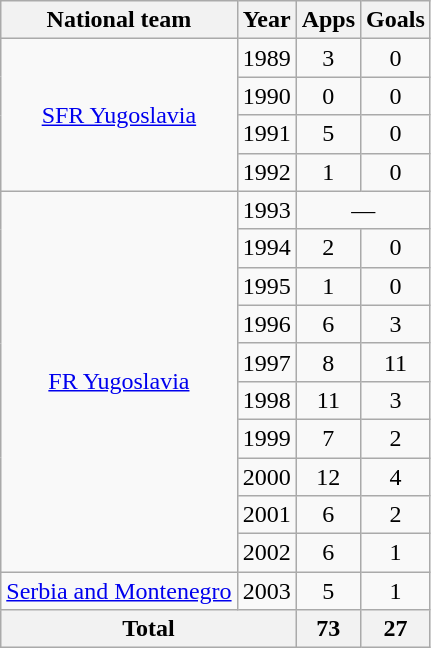<table class="wikitable" style="text-align:center">
<tr>
<th>National team</th>
<th>Year</th>
<th>Apps</th>
<th>Goals</th>
</tr>
<tr>
<td rowspan="4"><a href='#'>SFR Yugoslavia</a></td>
<td>1989</td>
<td>3</td>
<td>0</td>
</tr>
<tr>
<td>1990</td>
<td>0</td>
<td>0</td>
</tr>
<tr>
<td>1991</td>
<td>5</td>
<td>0</td>
</tr>
<tr>
<td>1992</td>
<td>1</td>
<td>0</td>
</tr>
<tr>
<td rowspan="10"><a href='#'>FR Yugoslavia</a></td>
<td>1993</td>
<td colspan="2">—</td>
</tr>
<tr>
<td>1994</td>
<td>2</td>
<td>0</td>
</tr>
<tr>
<td>1995</td>
<td>1</td>
<td>0</td>
</tr>
<tr>
<td>1996</td>
<td>6</td>
<td>3</td>
</tr>
<tr>
<td>1997</td>
<td>8</td>
<td>11</td>
</tr>
<tr>
<td>1998</td>
<td>11</td>
<td>3</td>
</tr>
<tr>
<td>1999</td>
<td>7</td>
<td>2</td>
</tr>
<tr>
<td>2000</td>
<td>12</td>
<td>4</td>
</tr>
<tr>
<td>2001</td>
<td>6</td>
<td>2</td>
</tr>
<tr>
<td>2002</td>
<td>6</td>
<td>1</td>
</tr>
<tr>
<td><a href='#'>Serbia and Montenegro</a></td>
<td>2003</td>
<td>5</td>
<td>1</td>
</tr>
<tr>
<th colspan="2">Total</th>
<th>73</th>
<th>27</th>
</tr>
</table>
